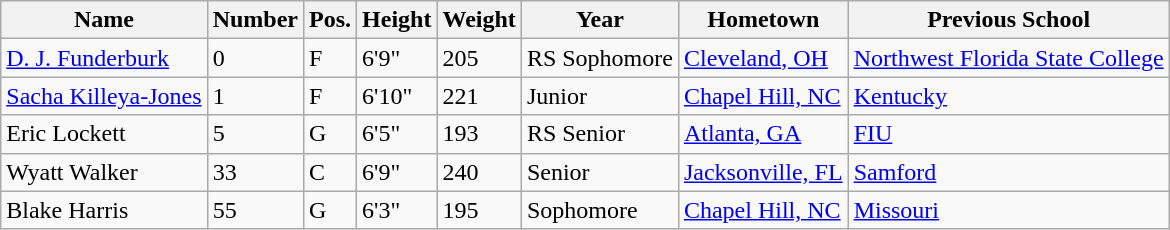<table class="wikitable sortable" border="1">
<tr>
<th>Name</th>
<th>Number</th>
<th>Pos.</th>
<th>Height</th>
<th>Weight</th>
<th>Year</th>
<th>Hometown</th>
<th class="unsortable">Previous School</th>
</tr>
<tr>
<td><a href='#'>D. J. Funderburk</a></td>
<td>0</td>
<td>F</td>
<td>6'9"</td>
<td>205</td>
<td>RS Sophomore</td>
<td><a href='#'>Cleveland, OH</a></td>
<td><a href='#'>Northwest Florida State College</a></td>
</tr>
<tr>
<td><a href='#'>Sacha Killeya-Jones</a></td>
<td>1</td>
<td>F</td>
<td>6'10"</td>
<td>221</td>
<td>Junior</td>
<td><a href='#'>Chapel Hill, NC</a></td>
<td><a href='#'>Kentucky</a></td>
</tr>
<tr>
<td>Eric Lockett</td>
<td>5</td>
<td>G</td>
<td>6'5"</td>
<td>193</td>
<td>RS Senior</td>
<td><a href='#'>Atlanta, GA</a></td>
<td><a href='#'>FIU</a></td>
</tr>
<tr>
<td>Wyatt Walker</td>
<td>33</td>
<td>C</td>
<td>6'9"</td>
<td>240</td>
<td>Senior</td>
<td><a href='#'>Jacksonville, FL</a></td>
<td><a href='#'>Samford</a></td>
</tr>
<tr>
<td>Blake Harris</td>
<td>55</td>
<td>G</td>
<td>6'3"</td>
<td>195</td>
<td>Sophomore</td>
<td><a href='#'>Chapel Hill, NC</a></td>
<td><a href='#'>Missouri</a></td>
</tr>
</table>
